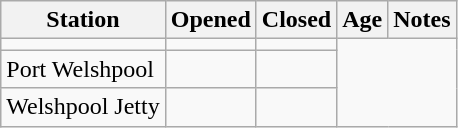<table class="wikitable sortable">
<tr>
<th>Station</th>
<th>Opened</th>
<th>Closed</th>
<th>Age</th>
<th scope=col class=unsortable>Notes</th>
</tr>
<tr>
<td></td>
<td></td>
<td></td>
</tr>
<tr>
<td>Port Welshpool</td>
<td></td>
<td></td>
</tr>
<tr>
<td>Welshpool Jetty</td>
<td></td>
<td></td>
</tr>
</table>
